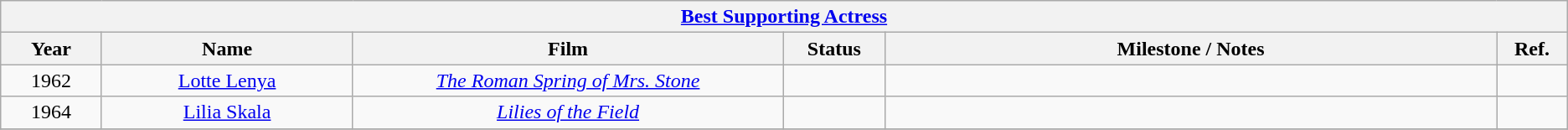<table class="wikitable" style="text-align: center">
<tr>
<th colspan=7 style="text-align:center;"><a href='#'>Best Supporting Actress</a></th>
</tr>
<tr>
<th style="width:075px;">Year</th>
<th style="width:200px;">Name</th>
<th style="width:350px;">Film</th>
<th style="width:075px;">Status</th>
<th style="width:500px;">Milestone / Notes</th>
<th style="width:50px;">Ref.</th>
</tr>
<tr>
<td style="text-align: center">1962</td>
<td><a href='#'>Lotte Lenya</a></td>
<td><em><a href='#'>The Roman Spring of Mrs. Stone</a></em></td>
<td></td>
<td></td>
<td></td>
</tr>
<tr>
<td style="text-align: center">1964</td>
<td><a href='#'>Lilia Skala</a></td>
<td><em><a href='#'>Lilies of the Field</a></em></td>
<td></td>
<td></td>
<td></td>
</tr>
<tr>
</tr>
</table>
